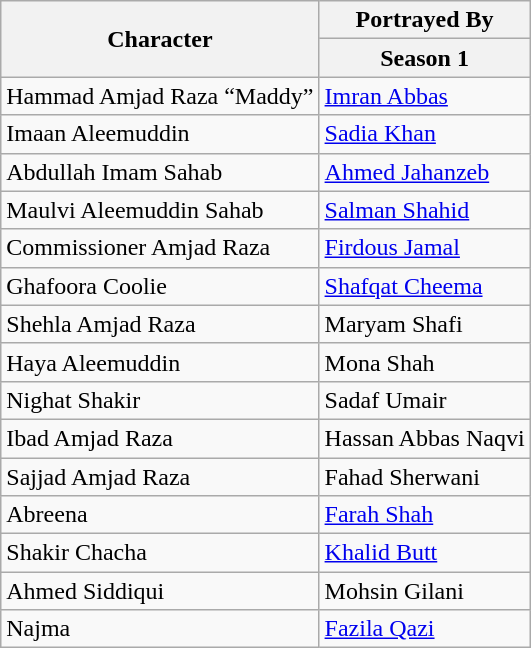<table class="wikitable">
<tr>
<th rowspan="2">Character</th>
<th>Portrayed By</th>
</tr>
<tr>
<th>Season 1</th>
</tr>
<tr>
<td>Hammad Amjad Raza “Maddy”</td>
<td><a href='#'>Imran Abbas</a></td>
</tr>
<tr>
<td>Imaan Aleemuddin</td>
<td><a href='#'>Sadia Khan</a></td>
</tr>
<tr>
<td>Abdullah Imam Sahab</td>
<td><a href='#'>Ahmed Jahanzeb</a></td>
</tr>
<tr>
<td>Maulvi Aleemuddin Sahab</td>
<td><a href='#'>Salman Shahid</a></td>
</tr>
<tr>
<td>Commissioner Amjad Raza</td>
<td><a href='#'>Firdous Jamal</a></td>
</tr>
<tr>
<td>Ghafoora Coolie</td>
<td><a href='#'>Shafqat Cheema</a></td>
</tr>
<tr>
<td>Shehla Amjad Raza</td>
<td>Maryam Shafi</td>
</tr>
<tr>
<td>Haya Aleemuddin</td>
<td>Mona Shah</td>
</tr>
<tr>
<td>Nighat Shakir</td>
<td>Sadaf Umair</td>
</tr>
<tr>
<td>Ibad Amjad Raza</td>
<td>Hassan Abbas Naqvi</td>
</tr>
<tr>
<td>Sajjad Amjad Raza</td>
<td>Fahad Sherwani</td>
</tr>
<tr>
<td>Abreena</td>
<td><a href='#'>Farah Shah</a></td>
</tr>
<tr>
<td>Shakir Chacha</td>
<td><a href='#'>Khalid Butt</a></td>
</tr>
<tr>
<td>Ahmed Siddiqui</td>
<td>Mohsin Gilani</td>
</tr>
<tr>
<td>Najma</td>
<td><a href='#'>Fazila Qazi</a></td>
</tr>
</table>
